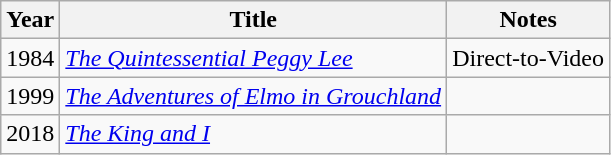<table class="wikitable">
<tr>
<th>Year</th>
<th>Title</th>
<th>Notes</th>
</tr>
<tr>
<td>1984</td>
<td><em><a href='#'>The Quintessential Peggy Lee</a></em></td>
<td>Direct-to-Video</td>
</tr>
<tr>
<td>1999</td>
<td><em><a href='#'>The Adventures of Elmo in Grouchland</a></em></td>
<td></td>
</tr>
<tr>
<td>2018</td>
<td><em><a href='#'>The King and I</a></em></td>
<td></td>
</tr>
</table>
